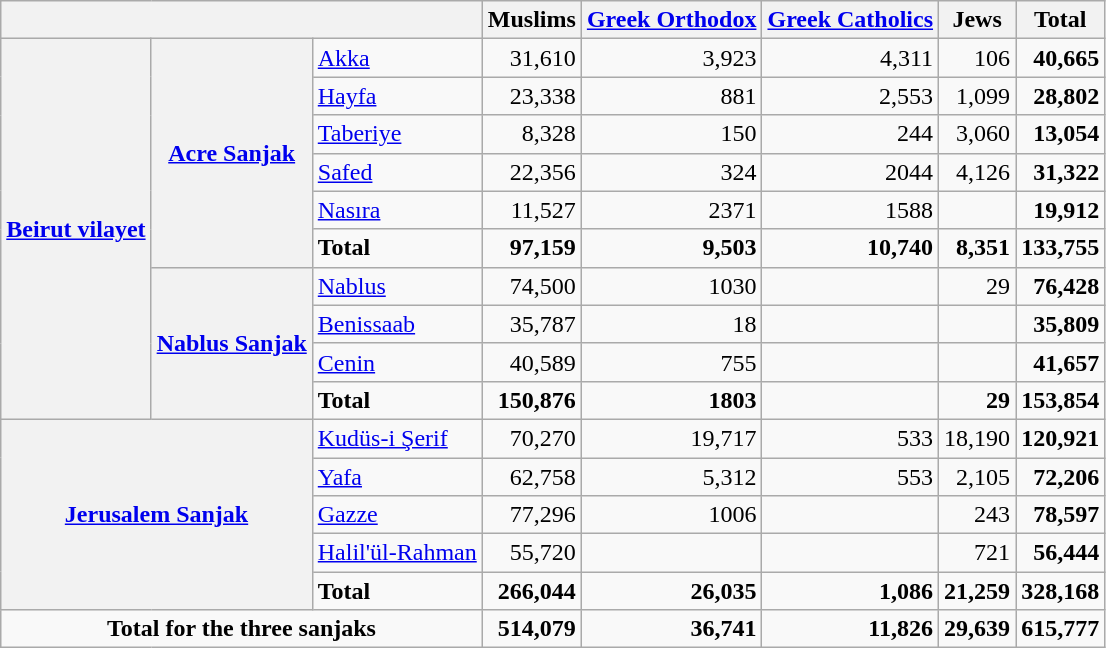<table class="wikitable" style="text-align:right">
<tr>
<th colspan="3"></th>
<th>Muslims</th>
<th><a href='#'>Greek Orthodox</a></th>
<th><a href='#'>Greek Catholics</a></th>
<th>Jews</th>
<th>Total</th>
</tr>
<tr>
<th rowspan="10"><a href='#'>Beirut vilayet</a></th>
<th rowspan="6"><a href='#'>Acre Sanjak</a></th>
<td align="left"><a href='#'>Akka</a></td>
<td>31,610</td>
<td>3,923</td>
<td>4,311</td>
<td>106</td>
<td><strong>40,665</strong></td>
</tr>
<tr>
<td align="left"><a href='#'>Hayfa</a></td>
<td>23,338</td>
<td>881</td>
<td>2,553</td>
<td>1,099</td>
<td><strong>28,802</strong></td>
</tr>
<tr>
<td align="left"><a href='#'>Taberiye</a></td>
<td>8,328</td>
<td>150</td>
<td>244</td>
<td>3,060</td>
<td><strong>13,054</strong></td>
</tr>
<tr>
<td align="left"><a href='#'>Safed</a></td>
<td>22,356</td>
<td>324</td>
<td>2044</td>
<td>4,126</td>
<td><strong>31,322</strong></td>
</tr>
<tr>
<td align="left"><a href='#'>Nasıra</a></td>
<td>11,527</td>
<td>2371</td>
<td>1588</td>
<td></td>
<td><strong>19,912</strong></td>
</tr>
<tr style="font-weight:bold">
<td align="left">Total</td>
<td>97,159</td>
<td>9,503</td>
<td>10,740</td>
<td>8,351</td>
<td><strong>133,755</strong></td>
</tr>
<tr>
<th rowspan="4"><a href='#'>Nablus Sanjak</a></th>
<td align="left"><a href='#'>Nablus</a></td>
<td>74,500</td>
<td>1030</td>
<td></td>
<td>29</td>
<td><strong>76,428</strong></td>
</tr>
<tr>
<td align="left"><a href='#'>Benissaab</a></td>
<td>35,787</td>
<td>18</td>
<td></td>
<td></td>
<td><strong>35,809</strong></td>
</tr>
<tr>
<td align="left"><a href='#'>Cenin</a></td>
<td>40,589</td>
<td>755</td>
<td></td>
<td></td>
<td><strong>41,657</strong></td>
</tr>
<tr style="font-weight:bold">
<td align="left">Total</td>
<td>150,876</td>
<td>1803</td>
<td></td>
<td>29</td>
<td><strong>153,854</strong></td>
</tr>
<tr>
<th colspan="2" rowspan="5"><a href='#'>Jerusalem Sanjak</a></th>
<td align="left"><a href='#'>Kudüs-i Şerif</a></td>
<td>70,270</td>
<td>19,717</td>
<td>533</td>
<td>18,190</td>
<td><strong>120,921</strong></td>
</tr>
<tr>
<td align="left"><a href='#'>Yafa</a></td>
<td>62,758</td>
<td>5,312</td>
<td>553</td>
<td>2,105</td>
<td><strong>72,206</strong></td>
</tr>
<tr>
<td align="left"><a href='#'>Gazze</a></td>
<td>77,296</td>
<td>1006</td>
<td></td>
<td>243</td>
<td><strong>78,597</strong></td>
</tr>
<tr>
<td align="left"><a href='#'>Halil'ül-Rahman</a></td>
<td>55,720</td>
<td></td>
<td></td>
<td>721</td>
<td><strong>56,444</strong></td>
</tr>
<tr style="font-weight:bold">
<td align="left">Total</td>
<td>266,044</td>
<td>26,035</td>
<td>1,086</td>
<td>21,259</td>
<td><strong>328,168</strong></td>
</tr>
<tr style="font-weight:bold">
<td colspan="3" align="center">Total for the three sanjaks</td>
<td><strong>514,079</strong></td>
<td><strong>36,741</strong></td>
<td><strong>11,826</strong></td>
<td><strong>29,639</strong></td>
<td><strong>615,777</strong></td>
</tr>
</table>
